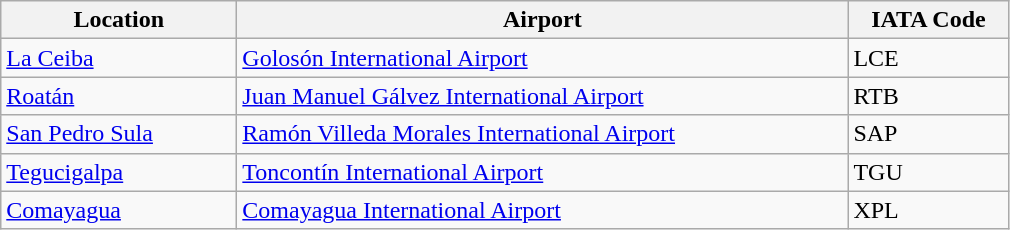<table class="wikitable">
<tr>
<th scope="col" style="width:150px;"><strong>Location</strong></th>
<th scope="col" style="width:400px;"><strong>Airport</strong></th>
<th scope="col" style="width:100px;"><strong>IATA Code</strong></th>
</tr>
<tr>
<td><a href='#'>La Ceiba</a></td>
<td><a href='#'>Golosón International Airport</a></td>
<td>LCE</td>
</tr>
<tr>
<td><a href='#'>Roatán</a></td>
<td><a href='#'>Juan Manuel Gálvez International Airport</a></td>
<td>RTB</td>
</tr>
<tr>
<td><a href='#'>San Pedro Sula</a></td>
<td><a href='#'>Ramón Villeda Morales International Airport</a></td>
<td>SAP</td>
</tr>
<tr>
<td><a href='#'>Tegucigalpa</a></td>
<td><a href='#'>Toncontín International Airport</a></td>
<td>TGU</td>
</tr>
<tr>
<td><a href='#'>Comayagua</a></td>
<td><a href='#'>Comayagua International Airport</a></td>
<td>XPL</td>
</tr>
</table>
